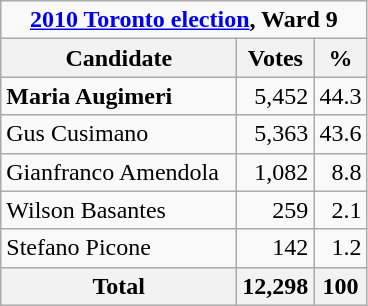<table class="wikitable">
<tr>
<td Colspan="3" align="center"><strong><a href='#'>2010 Toronto election</a>, Ward 9</strong></td>
</tr>
<tr>
<th bgcolor="#DDDDFF" width="150px">Candidate</th>
<th bgcolor="#DDDDFF">Votes</th>
<th bgcolor="#DDDDFF">%</th>
</tr>
<tr>
<td><strong>Maria Augimeri</strong></td>
<td align=right>5,452</td>
<td align=right>44.3</td>
</tr>
<tr>
<td>Gus Cusimano</td>
<td align=right>5,363</td>
<td align=right>43.6</td>
</tr>
<tr>
<td>Gianfranco Amendola</td>
<td align=right>1,082</td>
<td align=right>8.8</td>
</tr>
<tr>
<td>Wilson Basantes</td>
<td align=right>259</td>
<td align=right>2.1</td>
</tr>
<tr>
<td>Stefano Picone</td>
<td align=right>142</td>
<td align=right>1.2</td>
</tr>
<tr>
<th>Total</th>
<th align=right>12,298</th>
<th align=right>100</th>
</tr>
</table>
